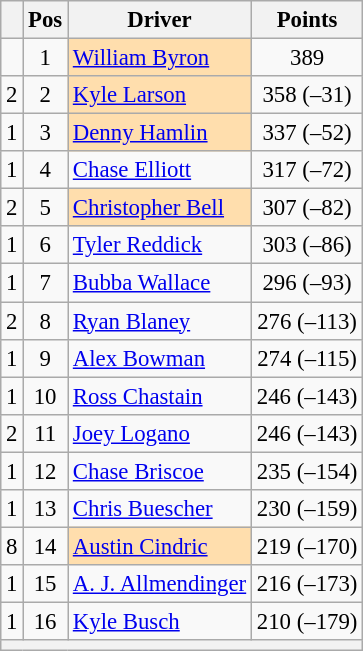<table class="wikitable" style="font-size: 95%;">
<tr>
<th></th>
<th>Pos</th>
<th>Driver</th>
<th>Points</th>
</tr>
<tr>
<td align="left"></td>
<td style="text-align:center;">1</td>
<td style="background:#FFDEAD;"><a href='#'>William Byron</a></td>
<td style="text-align:center;">389</td>
</tr>
<tr>
<td align="left"> 2</td>
<td style="text-align:center;">2</td>
<td style="background:#FFDEAD;"><a href='#'>Kyle Larson</a></td>
<td style="text-align:center;">358 (–31)</td>
</tr>
<tr>
<td align="left"> 1</td>
<td style="text-align:center;">3</td>
<td style="background:#FFDEAD;"><a href='#'>Denny Hamlin</a></td>
<td style="text-align:center;">337 (–52)</td>
</tr>
<tr>
<td align="left"> 1</td>
<td style="text-align:center;">4</td>
<td><a href='#'>Chase Elliott</a></td>
<td style="text-align:center;">317 (–72)</td>
</tr>
<tr>
<td align="left"> 2</td>
<td style="text-align:center;">5</td>
<td style="background:#FFDEAD;"><a href='#'>Christopher Bell</a></td>
<td style="text-align:center;">307 (–82)</td>
</tr>
<tr>
<td align="left"> 1</td>
<td style="text-align:center;">6</td>
<td><a href='#'>Tyler Reddick</a></td>
<td style="text-align:center;">303 (–86)</td>
</tr>
<tr>
<td align="left"> 1</td>
<td style="text-align:center;">7</td>
<td><a href='#'>Bubba Wallace</a></td>
<td style="text-align:center;">296 (–93)</td>
</tr>
<tr>
<td align="left"> 2</td>
<td style="text-align:center;">8</td>
<td><a href='#'>Ryan Blaney</a></td>
<td style="text-align:center;">276 (–113)</td>
</tr>
<tr>
<td align="left"> 1</td>
<td style="text-align:center;">9</td>
<td><a href='#'>Alex Bowman</a></td>
<td style="text-align:center;">274 (–115)</td>
</tr>
<tr>
<td align="left"> 1</td>
<td style="text-align:center;">10</td>
<td><a href='#'>Ross Chastain</a></td>
<td style="text-align:center;">246 (–143)</td>
</tr>
<tr>
<td align="left"> 2</td>
<td style="text-align:center;">11</td>
<td><a href='#'>Joey Logano</a></td>
<td style="text-align:center;">246 (–143)</td>
</tr>
<tr>
<td align="left"> 1</td>
<td style="text-align:center;">12</td>
<td><a href='#'>Chase Briscoe</a></td>
<td style="text-align:center;">235 (–154)</td>
</tr>
<tr>
<td align="left"> 1</td>
<td style="text-align:center;">13</td>
<td><a href='#'>Chris Buescher</a></td>
<td style="text-align:center;">230 (–159)</td>
</tr>
<tr>
<td align="left"> 8</td>
<td style="text-align:center;">14</td>
<td style="background:#FFDEAD;"><a href='#'>Austin Cindric</a></td>
<td style="text-align:center;">219 (–170)</td>
</tr>
<tr>
<td align="left"> 1</td>
<td style="text-align:center;">15</td>
<td><a href='#'>A. J. Allmendinger</a></td>
<td style="text-align:center;">216 (–173)</td>
</tr>
<tr>
<td align="left"> 1</td>
<td style="text-align:center;">16</td>
<td><a href='#'>Kyle Busch</a></td>
<td style="text-align:center;">210 (–179)</td>
</tr>
<tr class="sortbottom">
<th colspan="9"></th>
</tr>
</table>
